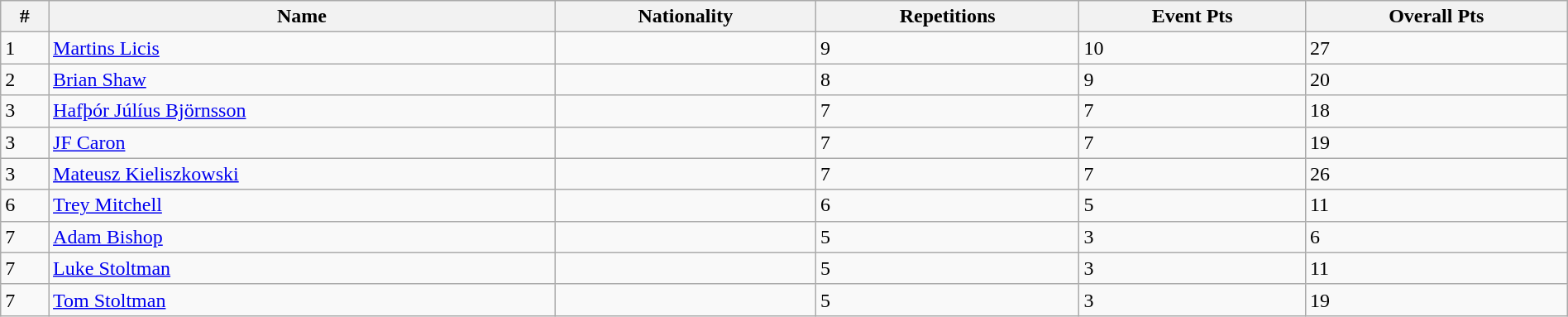<table class="wikitable sortable" style="display: inline-table;width: 100%;">
<tr>
<th>#</th>
<th>Name</th>
<th>Nationality</th>
<th>Repetitions</th>
<th>Event Pts</th>
<th>Overall Pts</th>
</tr>
<tr>
<td>1</td>
<td><a href='#'>Martins Licis</a></td>
<td></td>
<td>9</td>
<td>10</td>
<td>27</td>
</tr>
<tr>
<td>2</td>
<td><a href='#'>Brian Shaw</a></td>
<td></td>
<td>8</td>
<td>9</td>
<td>20</td>
</tr>
<tr>
<td>3</td>
<td><a href='#'>Hafþór Júlíus Björnsson</a></td>
<td></td>
<td>7</td>
<td>7</td>
<td>18</td>
</tr>
<tr>
<td>3</td>
<td><a href='#'>JF Caron</a></td>
<td></td>
<td>7</td>
<td>7</td>
<td>19</td>
</tr>
<tr>
<td>3</td>
<td><a href='#'>Mateusz Kieliszkowski</a></td>
<td></td>
<td>7</td>
<td>7</td>
<td>26</td>
</tr>
<tr>
<td>6</td>
<td><a href='#'>Trey Mitchell</a></td>
<td></td>
<td>6</td>
<td>5</td>
<td>11</td>
</tr>
<tr>
<td>7</td>
<td><a href='#'>Adam Bishop</a></td>
<td></td>
<td>5</td>
<td>3</td>
<td>6</td>
</tr>
<tr>
<td>7</td>
<td><a href='#'>Luke Stoltman</a></td>
<td></td>
<td>5</td>
<td>3</td>
<td>11</td>
</tr>
<tr>
<td>7</td>
<td><a href='#'>Tom Stoltman</a></td>
<td></td>
<td>5</td>
<td>3</td>
<td>19</td>
</tr>
</table>
